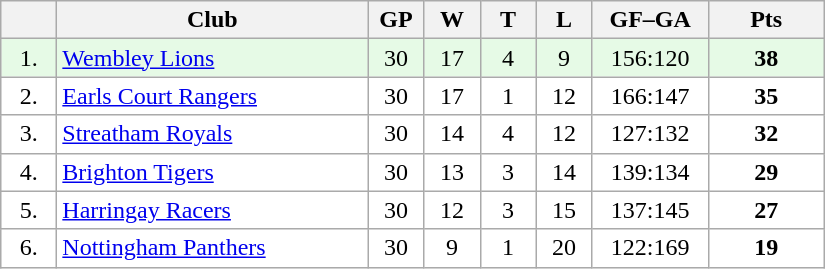<table class="wikitable">
<tr>
<th width="30"></th>
<th width="200">Club</th>
<th width="30">GP</th>
<th width="30">W</th>
<th width="30">T</th>
<th width="30">L</th>
<th width="70">GF–GA</th>
<th width="70">Pts</th>
</tr>
<tr bgcolor="#e6fae6" align="center">
<td>1.</td>
<td align="left"><a href='#'>Wembley Lions</a></td>
<td>30</td>
<td>17</td>
<td>4</td>
<td>9</td>
<td>156:120</td>
<td><strong>38</strong></td>
</tr>
<tr bgcolor="#FFFFFF" align="center">
<td>2.</td>
<td align="left"><a href='#'>Earls Court Rangers</a></td>
<td>30</td>
<td>17</td>
<td>1</td>
<td>12</td>
<td>166:147</td>
<td><strong>35</strong></td>
</tr>
<tr bgcolor="#FFFFFF" align="center">
<td>3.</td>
<td align="left"><a href='#'>Streatham Royals</a></td>
<td>30</td>
<td>14</td>
<td>4</td>
<td>12</td>
<td>127:132</td>
<td><strong>32</strong></td>
</tr>
<tr bgcolor="#FFFFFF" align="center">
<td>4.</td>
<td align="left"><a href='#'>Brighton Tigers</a></td>
<td>30</td>
<td>13</td>
<td>3</td>
<td>14</td>
<td>139:134</td>
<td><strong>29</strong></td>
</tr>
<tr bgcolor="#FFFFFF" align="center">
<td>5.</td>
<td align="left"><a href='#'>Harringay Racers</a></td>
<td>30</td>
<td>12</td>
<td>3</td>
<td>15</td>
<td>137:145</td>
<td><strong>27</strong></td>
</tr>
<tr bgcolor="#FFFFFF" align="center">
<td>6.</td>
<td align="left"><a href='#'>Nottingham Panthers</a></td>
<td>30</td>
<td>9</td>
<td>1</td>
<td>20</td>
<td>122:169</td>
<td><strong>19</strong></td>
</tr>
</table>
